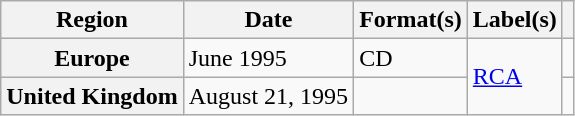<table class="wikitable plainrowheaders">
<tr>
<th scope="col">Region</th>
<th scope="col">Date</th>
<th scope="col">Format(s)</th>
<th scope="col">Label(s)</th>
<th scope="col"></th>
</tr>
<tr>
<th scope="row">Europe</th>
<td>June 1995</td>
<td>CD</td>
<td rowspan="2"><a href='#'>RCA</a></td>
<td></td>
</tr>
<tr>
<th scope="row">United Kingdom</th>
<td>August 21, 1995</td>
<td></td>
<td></td>
</tr>
</table>
